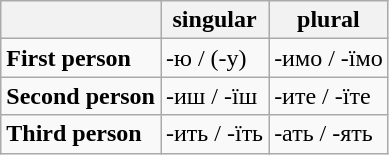<table class="wikitable" align="center">
<tr>
<th></th>
<th>singular</th>
<th>plural</th>
</tr>
<tr>
<td><strong>First person</strong></td>
<td>-ю / (-у)</td>
<td>-имо / -їмо</td>
</tr>
<tr>
<td><strong>Second person</strong></td>
<td>-иш / -їш</td>
<td>-ите / -їте</td>
</tr>
<tr>
<td><strong>Third person</strong></td>
<td>-ить / -їть</td>
<td>-ать / -ять</td>
</tr>
</table>
